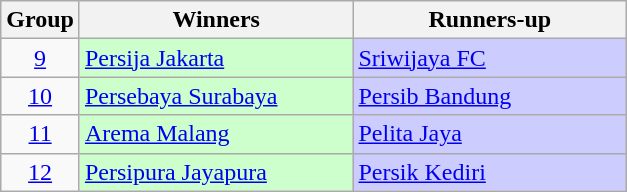<table class="wikitable">
<tr>
<th>Group</th>
<th width=175>Winners</th>
<th width=175>Runners-up</th>
</tr>
<tr>
<td style="text-align:center;"><a href='#'>9</a></td>
<td style="background:#cfc;"><a href='#'>Persija Jakarta</a></td>
<td style="background:#ccf;"><a href='#'>Sriwijaya FC</a></td>
</tr>
<tr>
<td style="text-align:center;"><a href='#'>10</a></td>
<td style="background:#cfc;"><a href='#'>Persebaya Surabaya</a></td>
<td style="background:#ccf;"><a href='#'>Persib Bandung</a></td>
</tr>
<tr>
<td style="text-align:center;"><a href='#'>11</a></td>
<td style="background:#cfc;"><a href='#'>Arema Malang</a></td>
<td style="background:#ccf;"><a href='#'>Pelita Jaya</a></td>
</tr>
<tr>
<td style="text-align:center;"><a href='#'>12</a></td>
<td style="background:#cfc;"><a href='#'>Persipura Jayapura</a></td>
<td style="background:#ccf;"><a href='#'>Persik Kediri</a></td>
</tr>
</table>
